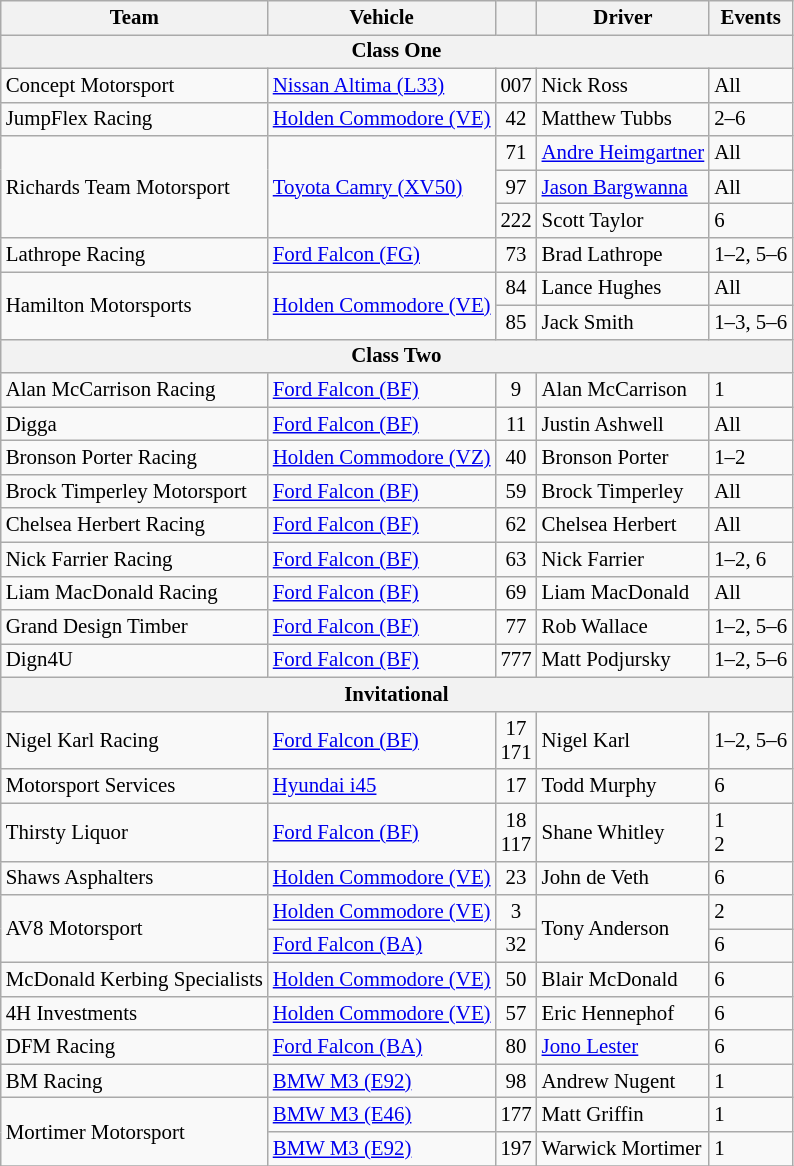<table class="wikitable" style="font-size: 87%">
<tr>
<th>Team</th>
<th>Vehicle</th>
<th valign="middle"></th>
<th>Driver</th>
<th>Events</th>
</tr>
<tr>
<th colspan="8">Class One</th>
</tr>
<tr>
<td>Concept Motorsport</td>
<td><a href='#'>Nissan Altima (L33)</a></td>
<td align=center>007</td>
<td> Nick Ross</td>
<td>All</td>
</tr>
<tr>
<td>JumpFlex Racing</td>
<td><a href='#'>Holden Commodore (VE)</a></td>
<td align="center">42</td>
<td> Matthew Tubbs</td>
<td>2–6</td>
</tr>
<tr>
<td rowspan="3">Richards Team Motorsport</td>
<td rowspan="3"><a href='#'>Toyota Camry (XV50)</a></td>
<td align="center">71</td>
<td> <a href='#'>Andre Heimgartner</a></td>
<td>All</td>
</tr>
<tr>
<td align="center">97</td>
<td> <a href='#'>Jason Bargwanna</a></td>
<td>All</td>
</tr>
<tr>
<td align="center">222</td>
<td> Scott Taylor</td>
<td>6</td>
</tr>
<tr>
<td>Lathrope Racing</td>
<td><a href='#'>Ford Falcon (FG)</a></td>
<td align="center">73</td>
<td> Brad Lathrope</td>
<td>1–2, 5–6</td>
</tr>
<tr>
<td rowspan="2">Hamilton Motorsports</td>
<td rowspan="2"><a href='#'>Holden Commodore (VE)</a></td>
<td align=center>84</td>
<td> Lance Hughes</td>
<td>All</td>
</tr>
<tr>
<td align="center">85</td>
<td> Jack Smith</td>
<td>1–3, 5–6</td>
</tr>
<tr>
<th colspan="5">Class Two</th>
</tr>
<tr>
<td>Alan McCarrison Racing</td>
<td><a href='#'>Ford Falcon (BF)</a></td>
<td align="center">9</td>
<td> Alan McCarrison</td>
<td>1</td>
</tr>
<tr>
<td>Digga</td>
<td><a href='#'>Ford Falcon (BF)</a></td>
<td align="center">11</td>
<td> Justin Ashwell</td>
<td>All</td>
</tr>
<tr>
<td>Bronson Porter Racing</td>
<td><a href='#'>Holden Commodore (VZ)</a></td>
<td align="center">40</td>
<td> Bronson Porter</td>
<td>1–2</td>
</tr>
<tr>
<td>Brock Timperley Motorsport</td>
<td><a href='#'>Ford Falcon (BF)</a></td>
<td align="center">59</td>
<td> Brock Timperley</td>
<td>All</td>
</tr>
<tr>
<td>Chelsea Herbert Racing</td>
<td><a href='#'>Ford Falcon (BF)</a></td>
<td align="center">62</td>
<td> Chelsea Herbert</td>
<td>All</td>
</tr>
<tr>
<td>Nick Farrier Racing</td>
<td><a href='#'>Ford Falcon (BF)</a></td>
<td align="center">63</td>
<td> Nick Farrier</td>
<td>1–2, 6</td>
</tr>
<tr>
<td>Liam MacDonald Racing</td>
<td><a href='#'>Ford Falcon (BF)</a></td>
<td align="center">69</td>
<td> Liam MacDonald</td>
<td>All</td>
</tr>
<tr>
<td>Grand Design Timber</td>
<td><a href='#'>Ford Falcon (BF)</a></td>
<td align="center">77</td>
<td> Rob Wallace</td>
<td>1–2, 5–6</td>
</tr>
<tr>
<td>Dign4U</td>
<td><a href='#'>Ford Falcon (BF)</a></td>
<td align="center">777</td>
<td> Matt Podjursky</td>
<td>1–2, 5–6</td>
</tr>
<tr>
<th colspan="5">Invitational</th>
</tr>
<tr>
<td>Nigel Karl Racing</td>
<td><a href='#'>Ford Falcon (BF)</a></td>
<td align="center">17<br>171</td>
<td> Nigel Karl</td>
<td>1–2, 5–6</td>
</tr>
<tr>
<td>Motorsport Services</td>
<td><a href='#'>Hyundai i45</a></td>
<td align="center">17</td>
<td> Todd Murphy</td>
<td>6</td>
</tr>
<tr>
<td>Thirsty Liquor</td>
<td><a href='#'>Ford Falcon (BF)</a></td>
<td align="center">18<br>117</td>
<td> Shane Whitley</td>
<td>1<br>2</td>
</tr>
<tr>
<td>Shaws Asphalters</td>
<td><a href='#'>Holden Commodore (VE)</a></td>
<td align="center">23</td>
<td> John de Veth</td>
<td>6</td>
</tr>
<tr>
<td rowspan="2">AV8 Motorsport</td>
<td><a href='#'>Holden Commodore (VE)</a></td>
<td align="center">3</td>
<td rowspan="2"> Tony Anderson</td>
<td>2</td>
</tr>
<tr>
<td><a href='#'>Ford Falcon (BA)</a></td>
<td align="center">32</td>
<td>6</td>
</tr>
<tr>
<td>McDonald Kerbing Specialists</td>
<td><a href='#'>Holden Commodore (VE)</a></td>
<td align="center">50</td>
<td> Blair McDonald</td>
<td>6</td>
</tr>
<tr>
<td>4H Investments</td>
<td><a href='#'>Holden Commodore (VE)</a></td>
<td align="center">57</td>
<td> Eric Hennephof</td>
<td>6</td>
</tr>
<tr>
<td>DFM Racing</td>
<td><a href='#'>Ford Falcon (BA)</a></td>
<td align="center">80</td>
<td> <a href='#'>Jono Lester</a></td>
<td>6</td>
</tr>
<tr>
<td>BM Racing</td>
<td><a href='#'>BMW M3 (E92)</a></td>
<td align="center">98</td>
<td> Andrew Nugent</td>
<td>1</td>
</tr>
<tr>
<td rowspan="2">Mortimer Motorsport</td>
<td><a href='#'>BMW M3 (E46)</a></td>
<td align="center">177</td>
<td> Matt Griffin</td>
<td>1</td>
</tr>
<tr>
<td><a href='#'>BMW M3 (E92)</a></td>
<td align="center">197</td>
<td> Warwick Mortimer</td>
<td>1</td>
</tr>
<tr>
</tr>
</table>
